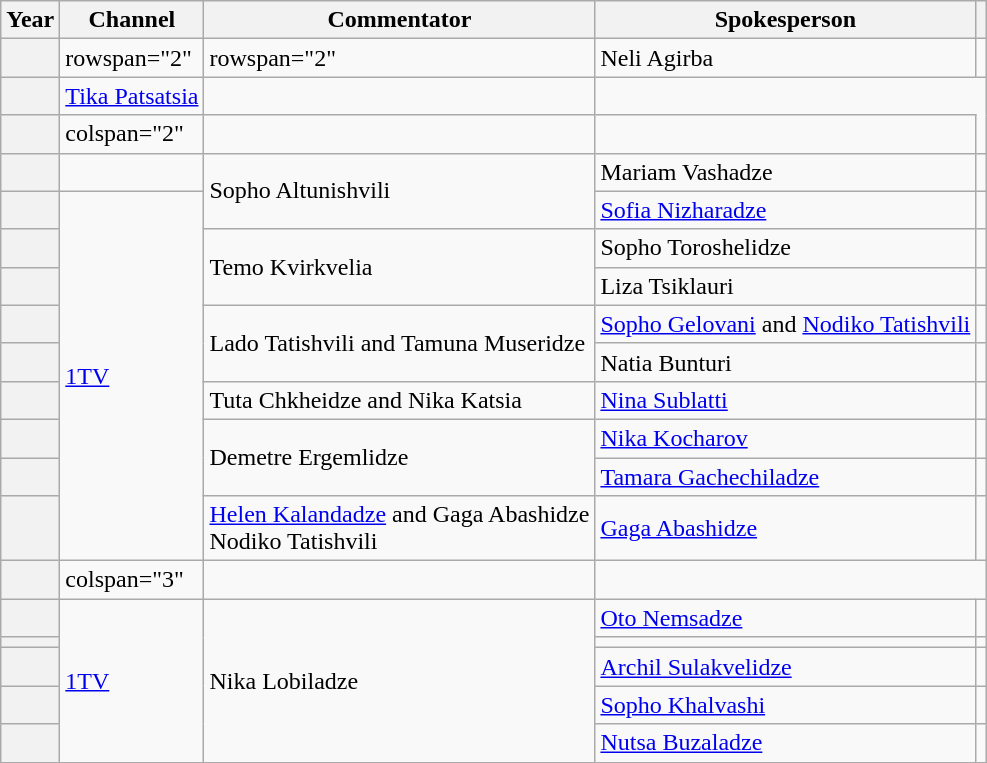<table class="wikitable sortable plainrowheaders">
<tr>
<th>Year</th>
<th>Channel</th>
<th>Commentator</th>
<th>Spokesperson</th>
<th class="unsortable"></th>
</tr>
<tr>
<th scope="row"></th>
<td>rowspan="2" </td>
<td>rowspan="2" </td>
<td>Neli Agirba</td>
<td></td>
</tr>
<tr>
<th scope="row"></th>
<td><a href='#'>Tika Patsatsia</a></td>
<td></td>
</tr>
<tr>
<th scope="row"></th>
<td>colspan="2" </td>
<td></td>
<td></td>
</tr>
<tr>
<th scope="row"></th>
<td></td>
<td rowspan="2">Sopho Altunishvili</td>
<td>Mariam Vashadze</td>
<td></td>
</tr>
<tr>
<th scope="row"></th>
<td rowspan="9"><a href='#'>1TV</a></td>
<td><a href='#'>Sofia Nizharadze</a></td>
<td></td>
</tr>
<tr>
<th scope="row"></th>
<td rowspan="2">Temo Kvirkvelia</td>
<td>Sopho Toroshelidze</td>
<td></td>
</tr>
<tr>
<th scope="row"></th>
<td>Liza Tsiklauri</td>
<td></td>
</tr>
<tr>
<th scope="row"></th>
<td rowspan="2">Lado Tatishvili and Tamuna Museridze</td>
<td><a href='#'>Sopho Gelovani</a> and <a href='#'>Nodiko Tatishvili</a></td>
<td></td>
</tr>
<tr>
<th scope="row"></th>
<td>Natia Bunturi</td>
<td></td>
</tr>
<tr>
<th scope="row"></th>
<td>Tuta Chkheidze and Nika Katsia</td>
<td><a href='#'>Nina Sublatti</a></td>
<td></td>
</tr>
<tr>
<th scope="row"></th>
<td rowspan="2">Demetre Ergemlidze</td>
<td><a href='#'>Nika Kocharov</a></td>
<td></td>
</tr>
<tr>
<th scope="row"></th>
<td><a href='#'>Tamara Gachechiladze</a></td>
<td></td>
</tr>
<tr>
<th scope="row"></th>
<td><a href='#'>Helen Kalandadze</a> and Gaga Abashidze <br>Nodiko Tatishvili </td>
<td><a href='#'>Gaga Abashidze</a></td>
<td></td>
</tr>
<tr>
<th scope="row"></th>
<td>colspan="3" </td>
<td></td>
</tr>
<tr>
<th scope="row"></th>
<td rowspan="5"><a href='#'>1TV</a></td>
<td rowspan="5">Nika Lobiladze</td>
<td><a href='#'>Oto Nemsadze</a></td>
<td></td>
</tr>
<tr>
<th scope="row"></th>
<td></td>
<td></td>
</tr>
<tr>
<th scope="row"></th>
<td><a href='#'>Archil Sulakvelidze</a></td>
<td></td>
</tr>
<tr>
<th scope="row"></th>
<td><a href='#'>Sopho Khalvashi</a></td>
<td></td>
</tr>
<tr>
<th scope="row"></th>
<td><a href='#'>Nutsa Buzaladze</a></td>
<td></td>
</tr>
</table>
